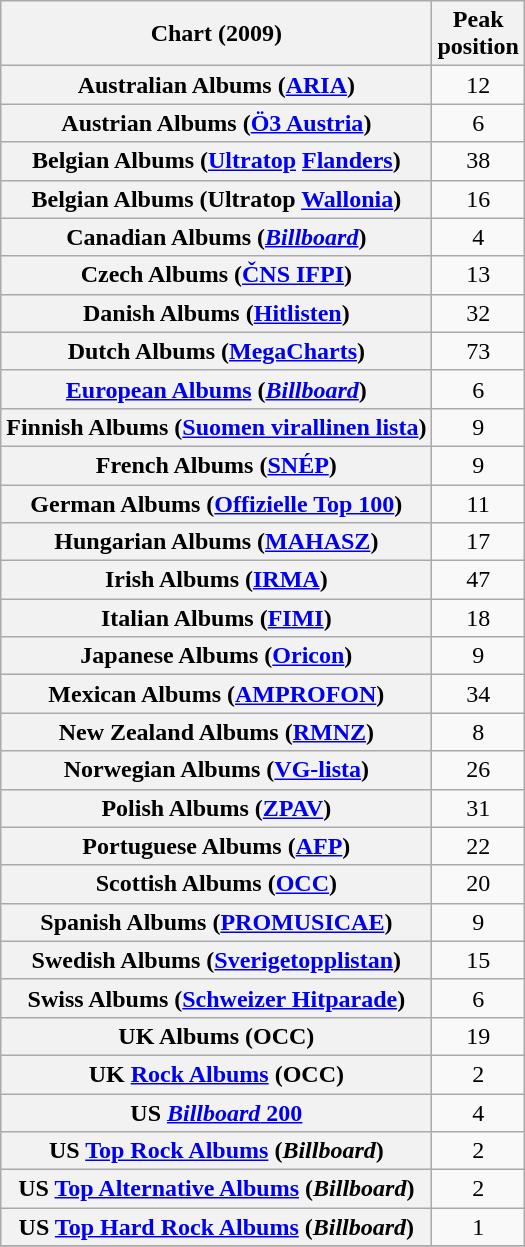<table class="wikitable sortable plainrowheaders" style="text-align:center">
<tr>
<th scope="col">Chart (2009)</th>
<th scope="col">Peak<br>position</th>
</tr>
<tr>
<th scope="row">Australian Albums (<a href='#'>ARIA</a>)</th>
<td>12</td>
</tr>
<tr>
<th scope="row">Austrian Albums (<a href='#'>Ö3 Austria</a>)</th>
<td>6</td>
</tr>
<tr>
<th scope="row">Belgian Albums (<a href='#'>Ultratop</a> <a href='#'>Flanders</a>)</th>
<td>38</td>
</tr>
<tr>
<th scope="row">Belgian Albums (Ultratop <a href='#'>Wallonia</a>)</th>
<td>16</td>
</tr>
<tr>
<th scope="row">Canadian Albums (<em><a href='#'>Billboard</a></em>)</th>
<td>4</td>
</tr>
<tr>
<th scope="row">Czech Albums (<a href='#'>ČNS IFPI</a>)</th>
<td>13</td>
</tr>
<tr>
<th scope="row">Danish Albums (<a href='#'>Hitlisten</a>)</th>
<td>32</td>
</tr>
<tr>
<th scope="row">Dutch Albums (<a href='#'>MegaCharts</a>)</th>
<td>73</td>
</tr>
<tr>
<th scope="row"><a href='#'>European Albums</a> (<em><a href='#'>Billboard</a></em>)</th>
<td style="text-align:center;">6</td>
</tr>
<tr>
<th scope="row">Finnish Albums (<a href='#'>Suomen virallinen lista</a>)</th>
<td>9</td>
</tr>
<tr>
<th scope="row">French Albums (<a href='#'>SNÉP</a>)</th>
<td>9</td>
</tr>
<tr>
<th scope="row">German Albums (<a href='#'>Offizielle Top 100</a>)</th>
<td>11</td>
</tr>
<tr>
<th scope="row">Hungarian Albums (<a href='#'>MAHASZ</a>)</th>
<td>17</td>
</tr>
<tr>
<th scope="row">Irish Albums (<a href='#'>IRMA</a>)</th>
<td>47</td>
</tr>
<tr>
<th scope="row">Italian Albums (<a href='#'>FIMI</a>)</th>
<td>18</td>
</tr>
<tr>
<th scope="row">Japanese Albums (<a href='#'>Oricon</a>)</th>
<td>9</td>
</tr>
<tr>
<th scope="row">Mexican Albums (<a href='#'>AMPROFON</a>)</th>
<td>34</td>
</tr>
<tr>
<th scope="row">New Zealand Albums (<a href='#'>RMNZ</a>)</th>
<td>8</td>
</tr>
<tr>
<th scope="row">Norwegian Albums (<a href='#'>VG-lista</a>)</th>
<td>26</td>
</tr>
<tr>
<th scope="row">Polish Albums (<a href='#'>ZPAV</a>)</th>
<td>31</td>
</tr>
<tr>
<th scope="row">Portuguese Albums (<a href='#'>AFP</a>)</th>
<td>22</td>
</tr>
<tr>
<th scope="row">Scottish Albums (<a href='#'>OCC</a>)</th>
<td>20</td>
</tr>
<tr>
<th scope="row">Spanish Albums (<a href='#'>PROMUSICAE</a>)</th>
<td>9</td>
</tr>
<tr>
<th scope="row">Swedish Albums (<a href='#'>Sverigetopplistan</a>)</th>
<td>15</td>
</tr>
<tr>
<th scope="row">Swiss Albums (<a href='#'>Schweizer Hitparade</a>)</th>
<td>6</td>
</tr>
<tr>
<th scope="row">UK Albums (OCC)</th>
<td>19</td>
</tr>
<tr>
<th scope="row">UK <a href='#'>Rock Albums</a> (OCC)</th>
<td>2</td>
</tr>
<tr>
<th scope="row">US <a href='#'><em>Billboard</em> 200</a></th>
<td>4</td>
</tr>
<tr>
<th scope="row">US <a href='#'>Top Rock Albums</a> (<em>Billboard</em>)</th>
<td>2</td>
</tr>
<tr>
<th scope="row">US <a href='#'>Top Alternative Albums</a> (<em>Billboard</em>)</th>
<td>2</td>
</tr>
<tr>
<th scope="row">US <a href='#'>Top Hard Rock Albums</a> (<em>Billboard</em>)</th>
<td>1</td>
</tr>
<tr>
</tr>
</table>
